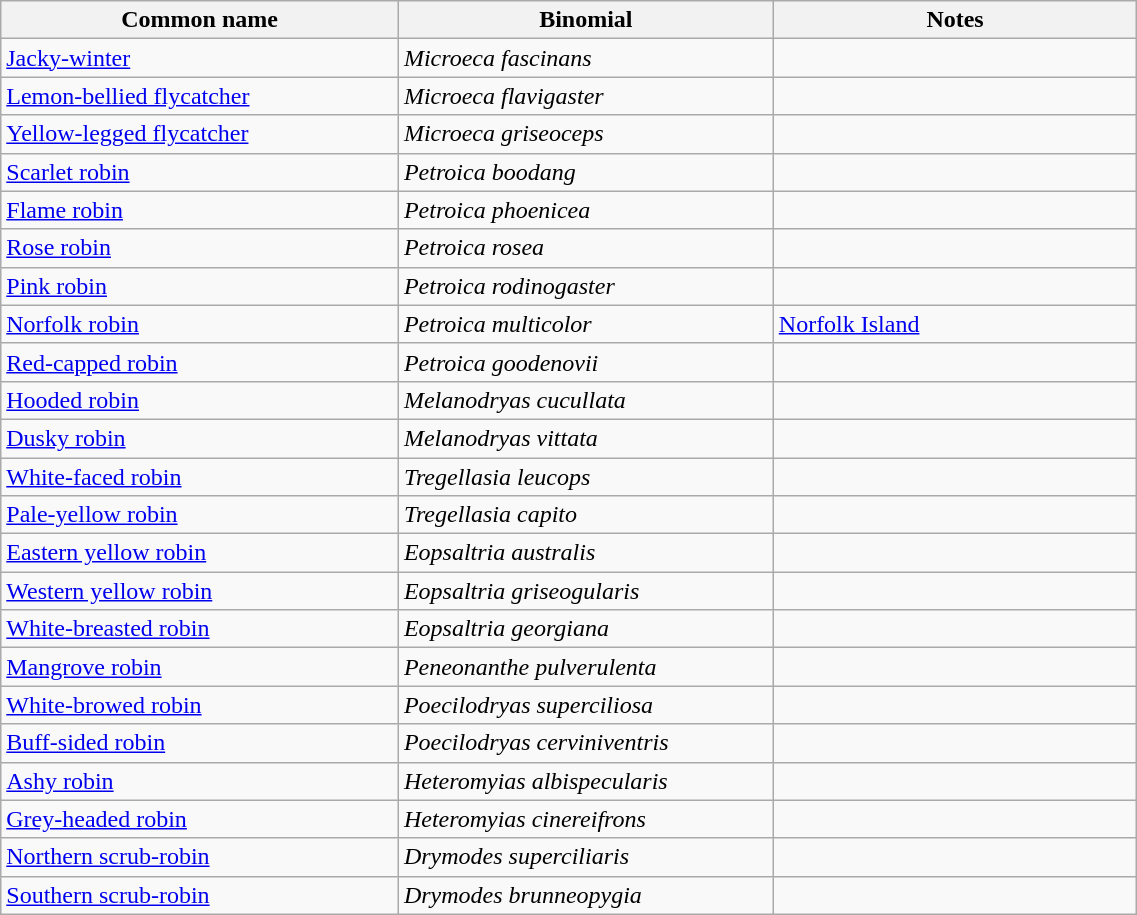<table style="width:60%;" class="wikitable">
<tr>
<th width=35%>Common name</th>
<th width=33%>Binomial</th>
<th width=32%>Notes</th>
</tr>
<tr>
<td><a href='#'>Jacky-winter</a></td>
<td><em>Microeca fascinans</em></td>
<td></td>
</tr>
<tr>
<td><a href='#'>Lemon-bellied flycatcher</a></td>
<td><em>Microeca flavigaster</em></td>
<td></td>
</tr>
<tr>
<td><a href='#'>Yellow-legged flycatcher</a></td>
<td><em>Microeca griseoceps</em></td>
<td></td>
</tr>
<tr>
<td><a href='#'>Scarlet robin</a></td>
<td><em>Petroica boodang</em></td>
<td></td>
</tr>
<tr>
<td><a href='#'>Flame robin</a></td>
<td><em>Petroica phoenicea</em></td>
<td></td>
</tr>
<tr>
<td><a href='#'>Rose robin</a></td>
<td><em>Petroica rosea</em></td>
<td></td>
</tr>
<tr>
<td><a href='#'>Pink robin</a></td>
<td><em>Petroica rodinogaster</em></td>
<td></td>
</tr>
<tr>
<td><a href='#'>Norfolk robin</a></td>
<td><em>Petroica multicolor</em></td>
<td><a href='#'>Norfolk Island</a></td>
</tr>
<tr>
<td><a href='#'>Red-capped robin</a></td>
<td><em>Petroica goodenovii</em></td>
<td></td>
</tr>
<tr>
<td><a href='#'>Hooded robin</a></td>
<td><em>Melanodryas cucullata</em></td>
<td></td>
</tr>
<tr>
<td><a href='#'>Dusky robin</a></td>
<td><em>Melanodryas vittata</em></td>
<td></td>
</tr>
<tr>
<td><a href='#'>White-faced robin</a></td>
<td><em>Tregellasia leucops</em></td>
<td></td>
</tr>
<tr>
<td><a href='#'>Pale-yellow robin</a></td>
<td><em>Tregellasia capito</em></td>
<td></td>
</tr>
<tr>
<td><a href='#'>Eastern yellow robin</a></td>
<td><em>Eopsaltria australis</em></td>
<td></td>
</tr>
<tr>
<td><a href='#'>Western yellow robin</a></td>
<td><em>Eopsaltria griseogularis</em></td>
<td></td>
</tr>
<tr>
<td><a href='#'>White-breasted robin</a></td>
<td><em>Eopsaltria georgiana</em></td>
<td></td>
</tr>
<tr>
<td><a href='#'>Mangrove robin</a></td>
<td><em>Peneonanthe pulverulenta</em></td>
<td></td>
</tr>
<tr>
<td><a href='#'>White-browed robin</a></td>
<td><em>Poecilodryas superciliosa</em></td>
<td></td>
</tr>
<tr>
<td><a href='#'>Buff-sided robin</a></td>
<td><em>Poecilodryas cerviniventris</em></td>
<td></td>
</tr>
<tr>
<td><a href='#'>Ashy robin</a></td>
<td><em>Heteromyias albispecularis</em></td>
<td></td>
</tr>
<tr>
<td><a href='#'>Grey-headed robin</a></td>
<td><em>Heteromyias cinereifrons</em></td>
<td></td>
</tr>
<tr>
<td><a href='#'>Northern scrub-robin</a></td>
<td><em>Drymodes superciliaris</em></td>
<td></td>
</tr>
<tr>
<td><a href='#'>Southern scrub-robin</a></td>
<td><em>Drymodes brunneopygia</em></td>
<td></td>
</tr>
</table>
